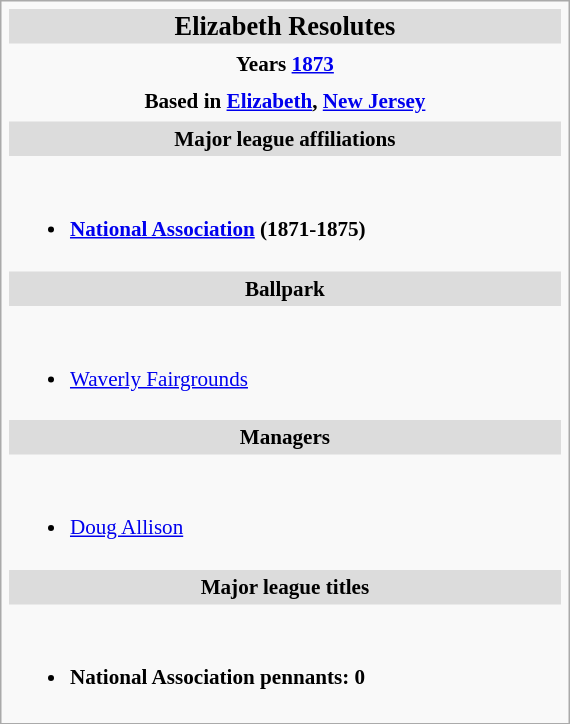<table class="infobox vcard" style="width: 27em; font-size: 88%; text-align: left; line-height: 1.5em">
<tr>
<th colspan=2 class="fn org" style="font-size: 125%; text-align: center; background-color: #dcdcdc;margin-bottom:3px;">Elizabeth Resolutes</th>
</tr>
<tr>
<th style="text-align: center" colspan="2">Years <a href='#'>1873</a></th>
</tr>
<tr>
<th style="text-align: center" colspan="2">Based in <a href='#'>Elizabeth</a>, <a href='#'>New Jersey</a></th>
</tr>
<tr>
<th colspan=2 style="background-color: #dcdcdc; text-align: center">Major league affiliations</th>
</tr>
<tr>
<th colspan=2><br><ul><li><a href='#'>National Association</a> (1871-1875)</li></ul></th>
</tr>
<tr>
<th colspan=2 style="background-color: #dcdcdc; text-align: center">Ballpark</th>
</tr>
<tr>
<td colspan="2"><br><ul><li><a href='#'>Waverly Fairgrounds</a></li></ul></td>
</tr>
<tr>
<th colspan=2 style="background-color: #dcdcdc; text-align: center">Managers</th>
</tr>
<tr>
<td colspan="2"><br><ul><li><a href='#'>Doug Allison</a></li></ul></td>
</tr>
<tr>
<th colspan=2 style="background-color: #dcdcdc; text-align: center">Major league titles</th>
</tr>
<tr>
<td colspan="2"><br><ul><li><strong>National Association pennants:</strong> <strong>0</strong></li></ul></td>
</tr>
</table>
